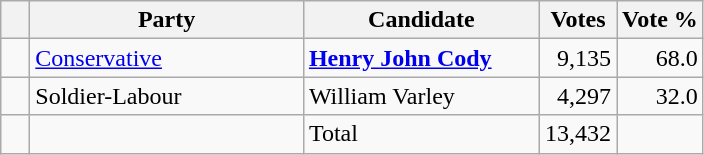<table class="wikitable">
<tr>
<th></th>
<th scope="col" width="175">Party</th>
<th scope="col" width="150">Candidate</th>
<th>Votes</th>
<th>Vote %</th>
</tr>
<tr>
<td>   </td>
<td><a href='#'>Conservative</a></td>
<td><strong><a href='#'>Henry John Cody</a></strong></td>
<td align=right>9,135</td>
<td align=right>68.0</td>
</tr>
<tr>
<td>   </td>
<td>Soldier-Labour</td>
<td>William Varley</td>
<td align=right>4,297</td>
<td align=right>32.0</td>
</tr>
<tr>
<td></td>
<td></td>
<td>Total</td>
<td align=right>13,432</td>
<td></td>
</tr>
</table>
